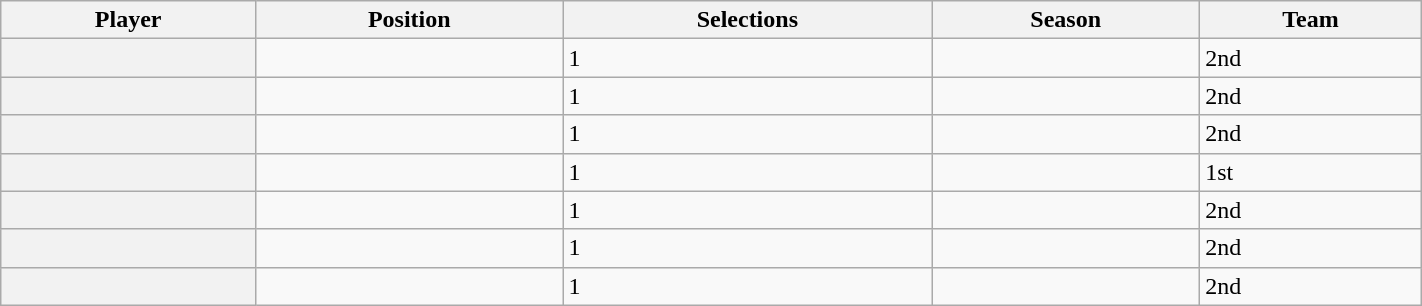<table class="wikitable sortable" width="75%">
<tr>
<th scope="col">Player</th>
<th scope="col">Position</th>
<th scope="col">Selections</th>
<th scope="col">Season</th>
<th scope="col">Team</th>
</tr>
<tr>
<th scope="row"></th>
<td></td>
<td>1</td>
<td></td>
<td>2nd</td>
</tr>
<tr>
<th scope="row"></th>
<td></td>
<td>1</td>
<td></td>
<td>2nd</td>
</tr>
<tr>
<th scope="row"></th>
<td></td>
<td>1</td>
<td></td>
<td>2nd</td>
</tr>
<tr>
<th scope="row"></th>
<td></td>
<td>1</td>
<td></td>
<td>1st</td>
</tr>
<tr>
<th scope="row"></th>
<td></td>
<td>1</td>
<td></td>
<td>2nd</td>
</tr>
<tr>
<th scope="row"></th>
<td></td>
<td>1</td>
<td></td>
<td>2nd</td>
</tr>
<tr>
<th scope="row"></th>
<td></td>
<td>1</td>
<td></td>
<td>2nd</td>
</tr>
</table>
